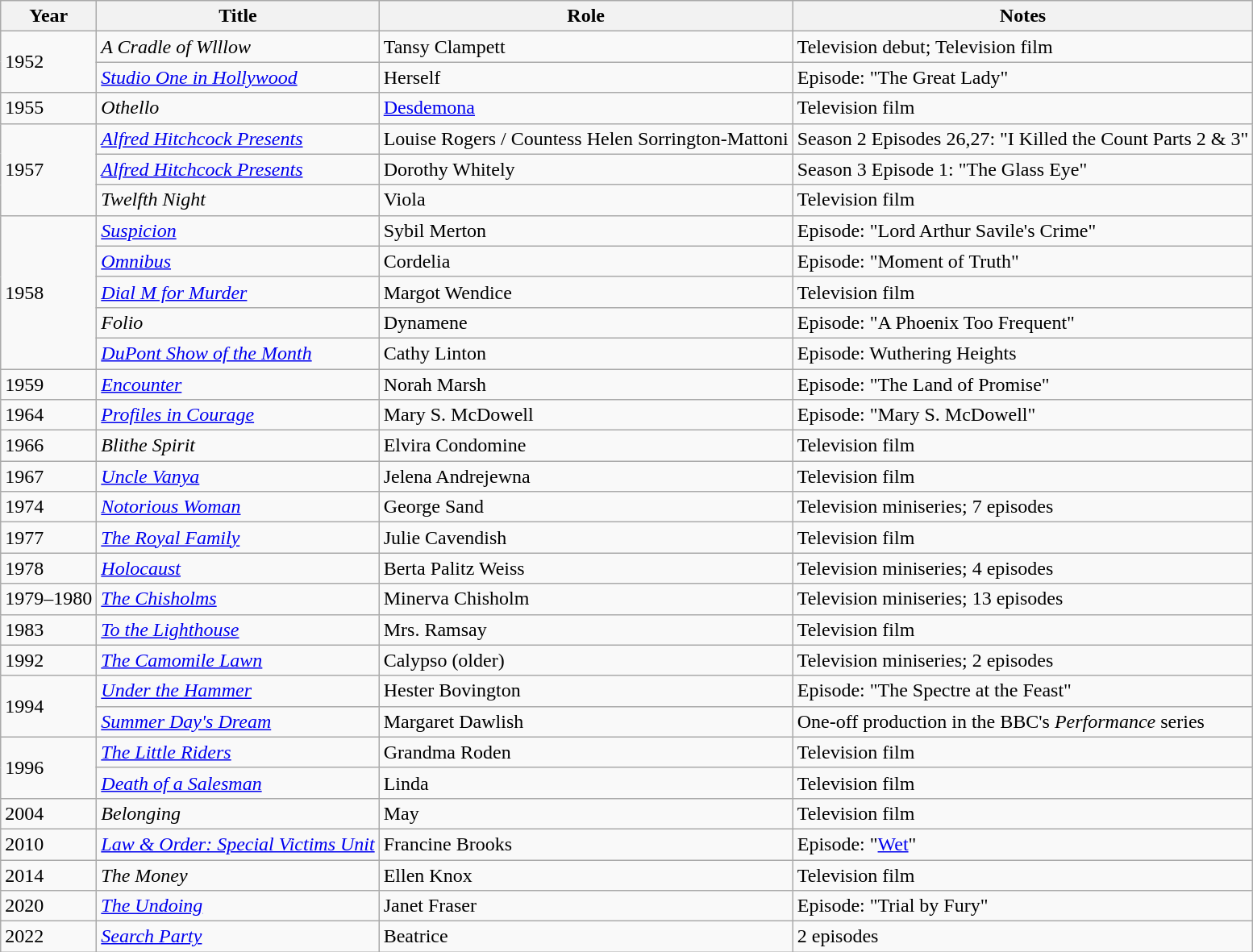<table class="wikitable sortable">
<tr>
<th>Year</th>
<th>Title</th>
<th>Role</th>
<th>Notes</th>
</tr>
<tr>
<td rowspan="2">1952</td>
<td><em>A Cradle of Wlllow</em></td>
<td>Tansy Clampett</td>
<td>Television debut; Television film</td>
</tr>
<tr>
<td><em><a href='#'>Studio One in Hollywood</a></em></td>
<td>Herself</td>
<td>Episode: "The Great Lady"</td>
</tr>
<tr>
<td>1955</td>
<td><em>Othello</em></td>
<td><a href='#'>Desdemona</a></td>
<td>Television film</td>
</tr>
<tr>
<td rowspan="3">1957</td>
<td><em><a href='#'>Alfred Hitchcock Presents</a></em></td>
<td>Louise Rogers / Countess Helen Sorrington-Mattoni</td>
<td>Season 2 Episodes 26,27: "I Killed the Count Parts 2 & 3"</td>
</tr>
<tr>
<td><em><a href='#'>Alfred Hitchcock Presents</a></em></td>
<td>Dorothy Whitely</td>
<td>Season 3 Episode 1: "The Glass Eye"</td>
</tr>
<tr>
<td><em>Twelfth Night</em></td>
<td>Viola</td>
<td>Television film</td>
</tr>
<tr>
<td rowspan="5">1958</td>
<td><em><a href='#'>Suspicion</a></em></td>
<td>Sybil Merton</td>
<td>Episode: "Lord Arthur Savile's Crime"</td>
</tr>
<tr>
<td><em><a href='#'>Omnibus</a></em></td>
<td>Cordelia</td>
<td>Episode: "Moment of Truth"</td>
</tr>
<tr>
<td><em><a href='#'>Dial M for Murder</a></em></td>
<td>Margot Wendice</td>
<td>Television film</td>
</tr>
<tr>
<td><em>Folio</em></td>
<td>Dynamene</td>
<td>Episode: "A Phoenix Too Frequent"</td>
</tr>
<tr>
<td><em><a href='#'>DuPont Show of the Month</a></em></td>
<td>Cathy Linton</td>
<td>Episode: Wuthering Heights</td>
</tr>
<tr>
<td>1959</td>
<td><em><a href='#'>Encounter</a></em></td>
<td>Norah Marsh</td>
<td>Episode: "The Land of Promise"</td>
</tr>
<tr>
<td>1964</td>
<td><em><a href='#'>Profiles in Courage</a></em></td>
<td>Mary S. McDowell</td>
<td>Episode: "Mary S. McDowell"</td>
</tr>
<tr>
<td>1966</td>
<td><em>Blithe Spirit</em></td>
<td>Elvira Condomine</td>
<td>Television film</td>
</tr>
<tr>
<td>1967</td>
<td><em><a href='#'>Uncle Vanya</a></em></td>
<td>Jelena Andrejewna</td>
<td>Television film</td>
</tr>
<tr>
<td>1974</td>
<td><em><a href='#'>Notorious Woman</a></em></td>
<td>George Sand</td>
<td>Television miniseries; 7 episodes</td>
</tr>
<tr>
<td>1977</td>
<td><em><a href='#'>The Royal Family</a></em></td>
<td>Julie Cavendish</td>
<td>Television film</td>
</tr>
<tr>
<td>1978</td>
<td><em><a href='#'>Holocaust</a></em></td>
<td>Berta Palitz Weiss</td>
<td>Television miniseries; 4 episodes</td>
</tr>
<tr>
<td>1979–1980</td>
<td><em><a href='#'>The Chisholms</a></em></td>
<td>Minerva Chisholm</td>
<td>Television miniseries; 13 episodes</td>
</tr>
<tr>
<td>1983</td>
<td><em><a href='#'>To the Lighthouse</a></em></td>
<td>Mrs. Ramsay</td>
<td>Television film</td>
</tr>
<tr>
<td>1992</td>
<td><em><a href='#'>The Camomile Lawn</a></em></td>
<td>Calypso (older)</td>
<td>Television miniseries; 2 episodes</td>
</tr>
<tr>
<td rowspan="2">1994</td>
<td><em><a href='#'>Under the Hammer</a></em></td>
<td>Hester Bovington</td>
<td>Episode: "The Spectre at the Feast"</td>
</tr>
<tr>
<td><em><a href='#'>Summer Day's Dream</a></em></td>
<td>Margaret Dawlish</td>
<td>One-off production in the BBC's <em>Performance</em> series</td>
</tr>
<tr>
<td rowspan="2">1996</td>
<td><em><a href='#'>The Little Riders</a></em></td>
<td>Grandma Roden</td>
<td>Television film</td>
</tr>
<tr>
<td><em><a href='#'>Death of a Salesman</a></em></td>
<td>Linda</td>
<td>Television film</td>
</tr>
<tr>
<td>2004</td>
<td><em>Belonging</em></td>
<td>May</td>
<td>Television film</td>
</tr>
<tr>
<td>2010</td>
<td><em><a href='#'>Law & Order: Special Victims Unit</a></em></td>
<td>Francine Brooks</td>
<td>Episode: "<a href='#'>Wet</a>"</td>
</tr>
<tr>
<td>2014</td>
<td><em>The Money</em></td>
<td>Ellen Knox</td>
<td>Television film</td>
</tr>
<tr>
<td>2020</td>
<td><em><a href='#'>The Undoing</a></em></td>
<td>Janet Fraser</td>
<td>Episode: "Trial by Fury"</td>
</tr>
<tr>
<td>2022</td>
<td><em><a href='#'>Search Party</a></em></td>
<td>Beatrice</td>
<td>2 episodes</td>
</tr>
</table>
